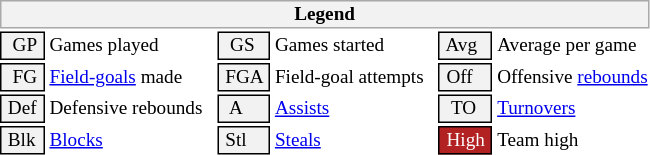<table class="toccolours" style="font-size: 80%; white-space: nowrap;">
<tr>
<th colspan="6" style="background-color: #F2F2F2; border: 1px solid #AAAAAA;">Legend</th>
</tr>
<tr>
<td style="background-color: #F2F2F2; border: 1px solid black;">  GP </td>
<td>Games played</td>
<td style="background-color: #F2F2F2; border: 1px solid black">  GS </td>
<td>Games started</td>
<td style="background-color: #F2F2F2; border: 1px solid black"> Avg </td>
<td>Average per game</td>
</tr>
<tr>
<td style="background-color: #F2F2F2; border: 1px solid black">  FG </td>
<td style="padding-right: 8px"><a href='#'>Field-goals</a> made</td>
<td style="background-color: #F2F2F2; border: 1px solid black"> FGA </td>
<td style="padding-right: 8px">Field-goal attempts</td>
<td style="background-color: #F2F2F2; border: 1px solid black;"> Off </td>
<td>Offensive <a href='#'>rebounds</a></td>
</tr>
<tr>
<td style="background-color: #F2F2F2; border: 1px solid black;"> Def </td>
<td style="padding-right: 8px">Defensive rebounds</td>
<td style="background-color: #F2F2F2; border: 1px solid black">  A </td>
<td style="padding-right: 8px"><a href='#'>Assists</a></td>
<td style="background-color: #F2F2F2; border: 1px solid black">  TO</td>
<td><a href='#'>Turnovers</a></td>
</tr>
<tr>
<td style="background-color: #F2F2F2; border: 1px solid black;"> Blk </td>
<td><a href='#'>Blocks</a></td>
<td style="background-color: #F2F2F2; border: 1px solid black"> Stl </td>
<td><a href='#'>Steals</a></td>
<td style="background:#B22222; color:#ffffff; border: 1px solid black"> High </td>
<td>Team high</td>
</tr>
<tr>
</tr>
</table>
